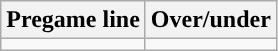<table class="wikitable">
<tr align="center">
<th>Pregame line</th>
<th>Over/under</th>
</tr>
<tr align="center">
<td></td>
<td></td>
</tr>
</table>
